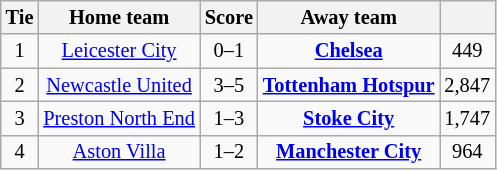<table class="wikitable" style="text-align: center; font-size:85%">
<tr>
<th>Tie</th>
<th>Home team</th>
<th>Score</th>
<th>Away team</th>
<th></th>
</tr>
<tr>
<td>1</td>
<td><a href='#'>Leicester City</a></td>
<td>0–1</td>
<td><strong><a href='#'>Chelsea</a></strong></td>
<td>449</td>
</tr>
<tr>
<td>2</td>
<td><a href='#'>Newcastle United</a></td>
<td>3–5</td>
<td><strong><a href='#'>Tottenham Hotspur</a></strong></td>
<td>2,847</td>
</tr>
<tr>
<td>3</td>
<td><a href='#'>Preston North End</a></td>
<td>1–3</td>
<td><strong><a href='#'>Stoke City</a></strong></td>
<td>1,747</td>
</tr>
<tr>
<td>4</td>
<td><a href='#'>Aston Villa</a></td>
<td>1–2</td>
<td><strong><a href='#'>Manchester City</a></strong></td>
<td>964</td>
</tr>
</table>
